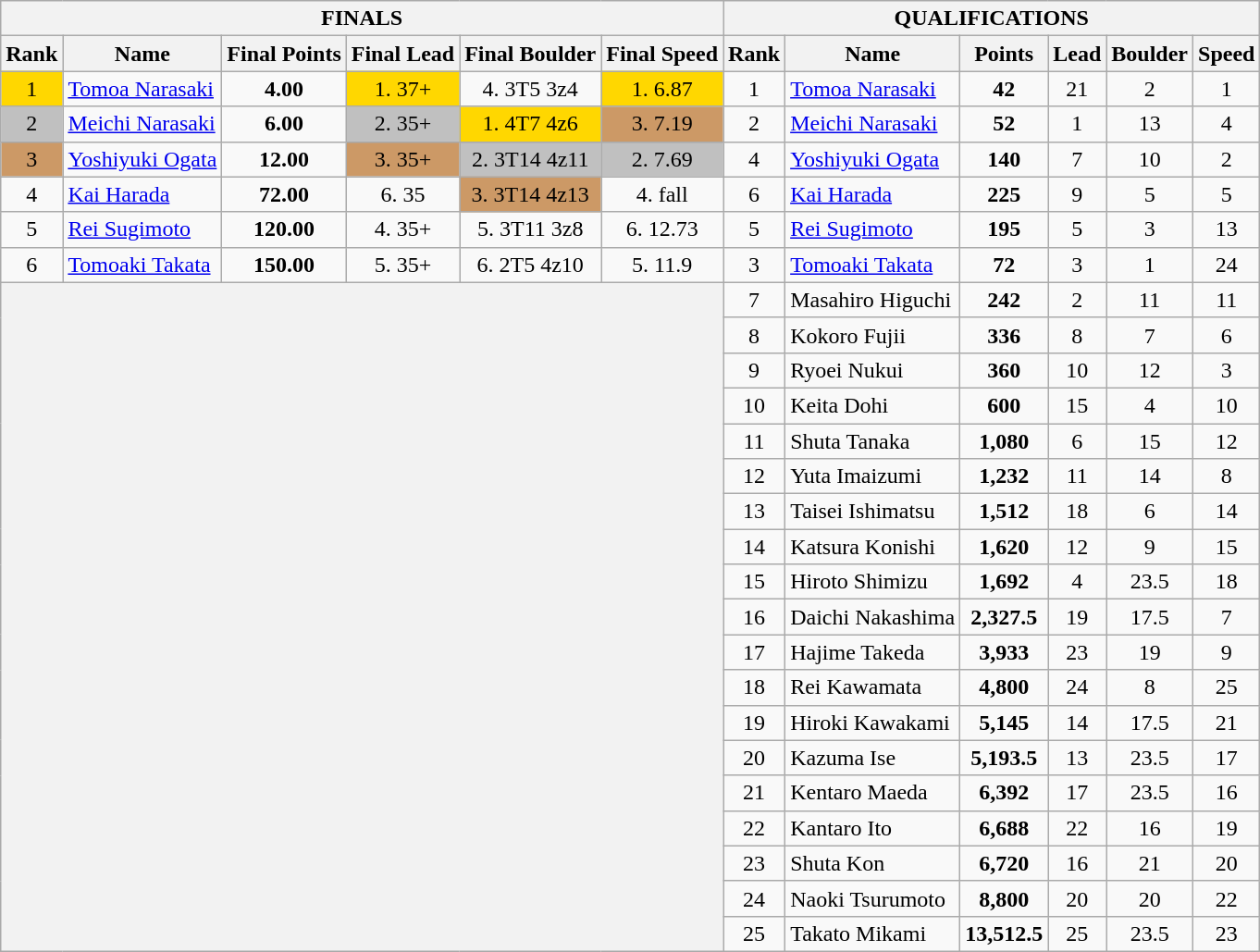<table class="wikitable sortable" style="text-align:center">
<tr>
<th colspan="6">FINALS</th>
<th colspan="6">QUALIFICATIONS</th>
</tr>
<tr>
<th>Rank</th>
<th>Name</th>
<th>Final Points</th>
<th>Final Lead</th>
<th>Final Boulder</th>
<th>Final Speed</th>
<th>Rank</th>
<th>Name</th>
<th>Points</th>
<th>Lead</th>
<th>Boulder</th>
<th>Speed</th>
</tr>
<tr>
<td style="background: gold;">1</td>
<td align="left"><a href='#'>Tomoa Narasaki</a></td>
<td><strong>4.00</strong></td>
<td style="background: gold;">1. 37+</td>
<td>4. 3T5 3z4</td>
<td style="background: gold;">1. 6.87</td>
<td>1</td>
<td align="left"><a href='#'>Tomoa Narasaki</a></td>
<td><strong>42</strong></td>
<td>21</td>
<td>2</td>
<td>1</td>
</tr>
<tr>
<td style="background: silver;">2</td>
<td align="left"><a href='#'>Meichi Narasaki</a></td>
<td><strong>6.00</strong></td>
<td style="background: silver;">2. 35+</td>
<td style="background: gold;">1. 4T7 4z6</td>
<td style="background: #cc9966;">3. 7.19</td>
<td>2</td>
<td align="left"><a href='#'>Meichi Narasaki</a></td>
<td><strong>52</strong></td>
<td>1</td>
<td>13</td>
<td>4</td>
</tr>
<tr>
<td style="background: #cc9966;">3</td>
<td align="left"><a href='#'>Yoshiyuki Ogata</a></td>
<td><strong>12.00</strong></td>
<td style="background: #cc9966;">3. 35+</td>
<td style="background: silver;">2. 3T14 4z11</td>
<td style="background: silver;">2. 7.69</td>
<td>4</td>
<td align="left"><a href='#'>Yoshiyuki Ogata</a></td>
<td><strong>140</strong></td>
<td>7</td>
<td>10</td>
<td>2</td>
</tr>
<tr>
<td>4</td>
<td align="left"><a href='#'>Kai Harada</a></td>
<td><strong>72.00</strong></td>
<td>6. 35</td>
<td style="background: #cc9966;">3. 3T14 4z13</td>
<td>4. fall</td>
<td>6</td>
<td align="left"><a href='#'>Kai Harada</a></td>
<td><strong>225</strong></td>
<td>9</td>
<td>5</td>
<td>5</td>
</tr>
<tr>
<td>5</td>
<td align="left"><a href='#'>Rei Sugimoto</a></td>
<td><strong>120.00</strong></td>
<td>4. 35+</td>
<td>5. 3T11 3z8</td>
<td>6. 12.73</td>
<td>5</td>
<td align="left"><a href='#'>Rei Sugimoto</a></td>
<td><strong>195</strong></td>
<td>5</td>
<td>3</td>
<td>13</td>
</tr>
<tr>
<td>6</td>
<td align="left"><a href='#'>Tomoaki Takata</a></td>
<td><strong>150.00</strong></td>
<td>5. 35+</td>
<td>6. 2T5 4z10</td>
<td>5. 11.9</td>
<td>3</td>
<td align="left"><a href='#'>Tomoaki Takata</a></td>
<td><strong>72</strong></td>
<td>3</td>
<td>1</td>
<td>24</td>
</tr>
<tr>
<th colspan="6" rowspan="19"></th>
<td>7</td>
<td align="left">Masahiro Higuchi</td>
<td><strong>242</strong></td>
<td>2</td>
<td>11</td>
<td>11</td>
</tr>
<tr>
<td>8</td>
<td align="left">Kokoro Fujii</td>
<td><strong>336</strong></td>
<td>8</td>
<td>7</td>
<td>6</td>
</tr>
<tr>
<td>9</td>
<td align="left">Ryoei Nukui</td>
<td><strong>360</strong></td>
<td>10</td>
<td>12</td>
<td>3</td>
</tr>
<tr>
<td>10</td>
<td align="left">Keita Dohi</td>
<td><strong>600</strong></td>
<td>15</td>
<td>4</td>
<td>10</td>
</tr>
<tr>
<td>11</td>
<td align="left">Shuta Tanaka</td>
<td><strong>1,080</strong></td>
<td>6</td>
<td>15</td>
<td>12</td>
</tr>
<tr>
<td>12</td>
<td align="left">Yuta Imaizumi</td>
<td><strong>1,232</strong></td>
<td>11</td>
<td>14</td>
<td>8</td>
</tr>
<tr>
<td>13</td>
<td align="left">Taisei Ishimatsu</td>
<td><strong>1,512</strong></td>
<td>18</td>
<td>6</td>
<td>14</td>
</tr>
<tr>
<td>14</td>
<td align="left">Katsura Konishi</td>
<td><strong>1,620</strong></td>
<td>12</td>
<td>9</td>
<td>15</td>
</tr>
<tr>
<td>15</td>
<td align="left">Hiroto Shimizu</td>
<td><strong>1,692</strong></td>
<td>4</td>
<td>23.5</td>
<td>18</td>
</tr>
<tr>
<td>16</td>
<td align="left">Daichi Nakashima</td>
<td><strong>2,327.5</strong></td>
<td>19</td>
<td>17.5</td>
<td>7</td>
</tr>
<tr>
<td>17</td>
<td align="left">Hajime Takeda</td>
<td><strong>3,933</strong></td>
<td>23</td>
<td>19</td>
<td>9</td>
</tr>
<tr>
<td>18</td>
<td align="left">Rei Kawamata</td>
<td><strong>4,800</strong></td>
<td>24</td>
<td>8</td>
<td>25</td>
</tr>
<tr>
<td>19</td>
<td align="left">Hiroki Kawakami</td>
<td><strong>5,145</strong></td>
<td>14</td>
<td>17.5</td>
<td>21</td>
</tr>
<tr>
<td>20</td>
<td align="left">Kazuma Ise</td>
<td><strong>5,193.5</strong></td>
<td>13</td>
<td>23.5</td>
<td>17</td>
</tr>
<tr>
<td>21</td>
<td align="left">Kentaro Maeda</td>
<td><strong>6,392</strong></td>
<td>17</td>
<td>23.5</td>
<td>16</td>
</tr>
<tr>
<td>22</td>
<td align="left">Kantaro Ito</td>
<td><strong>6,688</strong></td>
<td>22</td>
<td>16</td>
<td>19</td>
</tr>
<tr>
<td>23</td>
<td align="left">Shuta Kon</td>
<td><strong>6,720</strong></td>
<td>16</td>
<td>21</td>
<td>20</td>
</tr>
<tr>
<td>24</td>
<td align="left">Naoki Tsurumoto</td>
<td><strong>8,800</strong></td>
<td>20</td>
<td>20</td>
<td>22</td>
</tr>
<tr>
<td>25</td>
<td align="left">Takato Mikami</td>
<td><strong>13,512.5</strong></td>
<td>25</td>
<td>23.5</td>
<td>23</td>
</tr>
</table>
